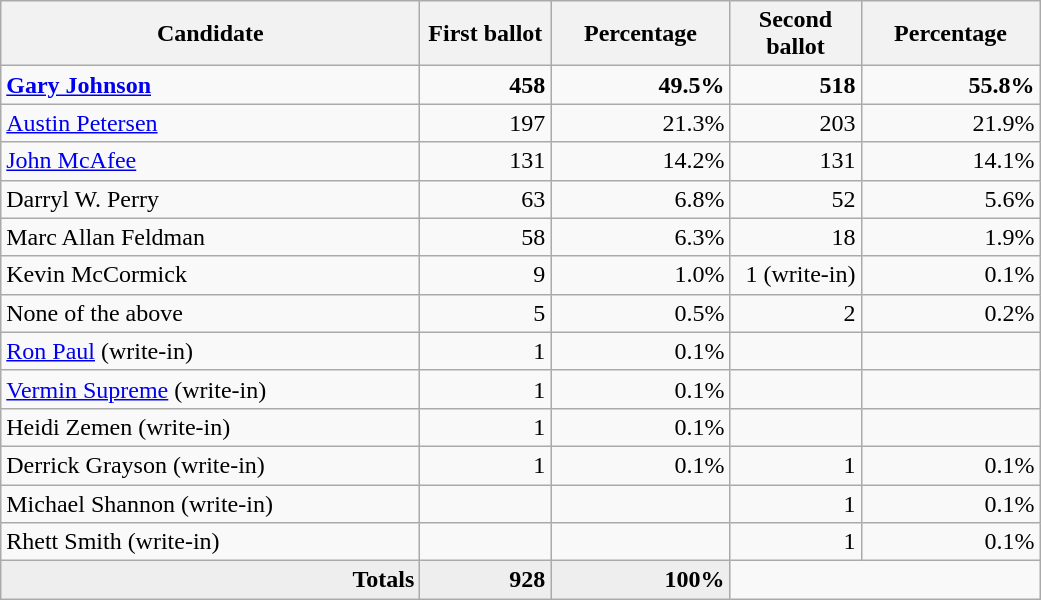<table class="wikitable">
<tr>
<th style="width: 17em">Candidate</th>
<th style="width: 5em">First ballot</th>
<th style="width: 7em">Percentage</th>
<th style="width: 5em">Second ballot</th>
<th style="width: 7em">Percentage</th>
</tr>
<tr>
<td><strong><a href='#'>Gary Johnson</a></strong></td>
<td style="text-align:right;"><strong>458</strong></td>
<td style="text-align:right;"><strong>49.5%</strong></td>
<td style="text-align:right;"><strong>518</strong></td>
<td style="text-align:right;"><strong>55.8%</strong></td>
</tr>
<tr>
<td><a href='#'>Austin Petersen</a></td>
<td style="text-align:right;">197</td>
<td style="text-align:right;">21.3%</td>
<td style="text-align:right;">203</td>
<td style="text-align:right;">21.9%</td>
</tr>
<tr>
<td><a href='#'>John McAfee</a></td>
<td style="text-align:right;">131</td>
<td style="text-align:right;">14.2%</td>
<td style="text-align:right;">131</td>
<td style="text-align:right;">14.1%</td>
</tr>
<tr>
<td>Darryl W. Perry</td>
<td style="text-align:right;">63</td>
<td style="text-align:right;">6.8%</td>
<td style="text-align:right;">52</td>
<td style="text-align:right;">5.6%</td>
</tr>
<tr>
<td>Marc Allan Feldman</td>
<td style="text-align:right;">58</td>
<td style="text-align:right;">6.3%</td>
<td style="text-align:right;">18</td>
<td style="text-align:right;">1.9%</td>
</tr>
<tr>
<td>Kevin McCormick</td>
<td style="text-align:right;">9</td>
<td style="text-align:right;">1.0%</td>
<td style="text-align:right;">1 (write-in)</td>
<td style="text-align:right;">0.1%</td>
</tr>
<tr>
<td>None of the above</td>
<td style="text-align:right;">5</td>
<td style="text-align:right;">0.5%</td>
<td style="text-align:right;">2</td>
<td style="text-align:right;">0.2%</td>
</tr>
<tr>
<td><a href='#'>Ron Paul</a> (write-in)</td>
<td style="text-align:right;">1</td>
<td style="text-align:right;">0.1%</td>
<td></td>
<td></td>
</tr>
<tr>
<td><a href='#'>Vermin Supreme</a> (write-in)</td>
<td style="text-align:right;">1</td>
<td style="text-align:right;">0.1%</td>
<td></td>
<td></td>
</tr>
<tr>
<td>Heidi Zemen (write-in)</td>
<td style="text-align:right;">1</td>
<td style="text-align:right;">0.1%</td>
<td></td>
<td></td>
</tr>
<tr>
<td>Derrick Grayson (write-in)</td>
<td style="text-align:right;">1</td>
<td style="text-align:right;">0.1%</td>
<td style="text-align:right;">1</td>
<td style="text-align:right;">0.1%</td>
</tr>
<tr>
<td>Michael Shannon (write-in)</td>
<td></td>
<td></td>
<td style="text-align:right;">1</td>
<td style="text-align:right;">0.1%</td>
</tr>
<tr>
<td>Rhett Smith (write-in)</td>
<td></td>
<td></td>
<td style="text-align:right;">1</td>
<td style="text-align:right;">0.1%</td>
</tr>
<tr style="background:#eee; text-align:right;">
<td><strong>Totals</strong></td>
<td><strong>928</strong></td>
<td><strong>100%</strong></td>
</tr>
</table>
